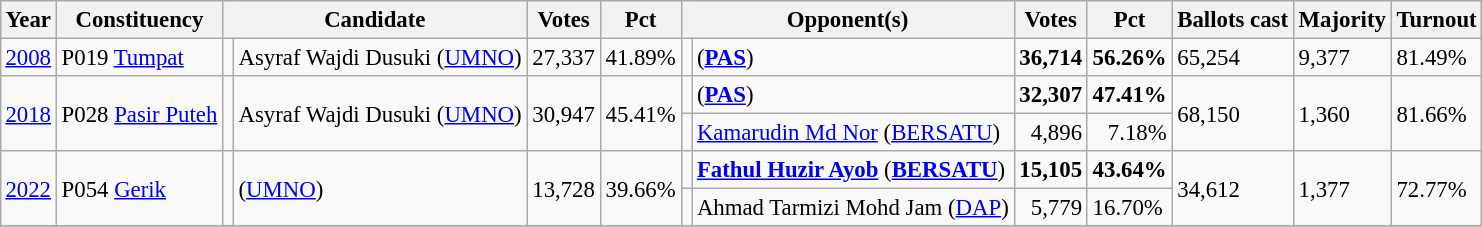<table class="wikitable" style="margin:0.5em ; font-size:95%">
<tr>
<th>Year</th>
<th>Constituency</th>
<th colspan=2>Candidate</th>
<th>Votes</th>
<th>Pct</th>
<th colspan=2>Opponent(s)</th>
<th>Votes</th>
<th>Pct</th>
<th>Ballots cast</th>
<th>Majority</th>
<th>Turnout</th>
</tr>
<tr>
<td><a href='#'>2008</a></td>
<td>P019 <a href='#'>Tumpat</a></td>
<td></td>
<td>Asyraf Wajdi Dusuki (<a href='#'>UMNO</a>)</td>
<td align="right">27,337</td>
<td>41.89%</td>
<td></td>
<td> (<a href='#'><strong>PAS</strong></a>)</td>
<td align="right"><strong>36,714</strong></td>
<td><strong>56.26%</strong></td>
<td>65,254</td>
<td>9,377</td>
<td>81.49%</td>
</tr>
<tr>
<td rowspan=2><a href='#'>2018</a></td>
<td rowspan=2>P028 <a href='#'>Pasir Puteh</a></td>
<td rowspan=2 ></td>
<td rowspan=2>Asyraf Wajdi Dusuki (<a href='#'>UMNO</a>)</td>
<td rowspan=2 align="right">30,947</td>
<td rowspan=2>45.41%</td>
<td></td>
<td> (<a href='#'><strong>PAS</strong></a>)</td>
<td align="right"><strong>32,307</strong></td>
<td><strong>47.41%</strong></td>
<td rowspan=2>68,150</td>
<td rowspan=2>1,360</td>
<td rowspan=2>81.66%</td>
</tr>
<tr>
<td></td>
<td><a href='#'>Kamarudin Md Nor</a> (<a href='#'>BERSATU</a>)</td>
<td align="right">4,896</td>
<td align=right>7.18%</td>
</tr>
<tr>
<td rowspan="2"><a href='#'>2022</a></td>
<td rowspan="2">P054 <a href='#'>Gerik</a></td>
<td rowspan="2" ></td>
<td rowspan="2"> (<a href='#'>UMNO</a>)</td>
<td rowspan="2" align="right">13,728</td>
<td rowspan="2">39.66%</td>
<td bgcolor=></td>
<td><strong><a href='#'>Fathul Huzir Ayob</a></strong> (<a href='#'><strong>BERSATU</strong></a>)</td>
<td align="right"><strong>15,105</strong></td>
<td><strong>43.64%</strong></td>
<td rowspan=2>34,612</td>
<td rowspan=2>1,377</td>
<td rowspan=2>72.77%</td>
</tr>
<tr>
<td></td>
<td>Ahmad Tarmizi Mohd Jam (<a href='#'>DAP</a>)</td>
<td align="right">5,779</td>
<td>16.70%</td>
</tr>
<tr>
</tr>
</table>
